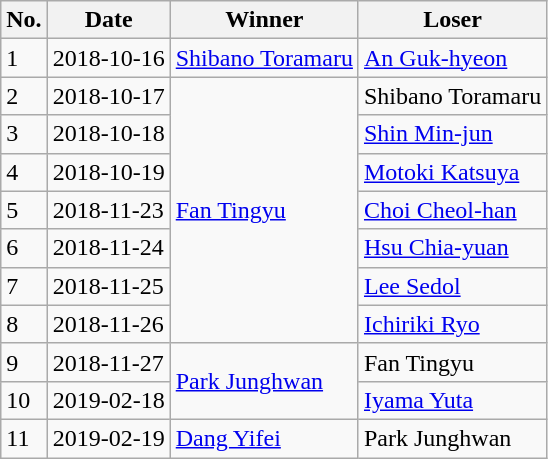<table class="wikitable">
<tr>
<th>No.</th>
<th>Date</th>
<th>Winner</th>
<th>Loser</th>
</tr>
<tr>
<td>1</td>
<td>2018-10-16</td>
<td> <a href='#'>Shibano Toramaru</a></td>
<td> <a href='#'>An Guk-hyeon</a></td>
</tr>
<tr>
<td>2</td>
<td>2018-10-17</td>
<td rowspan=7> <a href='#'>Fan Tingyu</a></td>
<td> Shibano Toramaru</td>
</tr>
<tr>
<td>3</td>
<td>2018-10-18</td>
<td> <a href='#'>Shin Min-jun</a></td>
</tr>
<tr>
<td>4</td>
<td>2018-10-19</td>
<td> <a href='#'>Motoki Katsuya</a></td>
</tr>
<tr>
<td>5</td>
<td>2018-11-23</td>
<td> <a href='#'>Choi Cheol-han</a></td>
</tr>
<tr>
<td>6</td>
<td>2018-11-24</td>
<td> <a href='#'>Hsu Chia-yuan</a></td>
</tr>
<tr>
<td>7</td>
<td>2018-11-25</td>
<td> <a href='#'>Lee Sedol</a></td>
</tr>
<tr>
<td>8</td>
<td>2018-11-26</td>
<td> <a href='#'>Ichiriki Ryo</a></td>
</tr>
<tr>
<td>9</td>
<td>2018-11-27</td>
<td rowspan=2> <a href='#'>Park Junghwan</a></td>
<td> Fan Tingyu</td>
</tr>
<tr>
<td>10</td>
<td>2019-02-18</td>
<td> <a href='#'>Iyama Yuta</a></td>
</tr>
<tr>
<td>11</td>
<td>2019-02-19</td>
<td> <a href='#'>Dang Yifei</a></td>
<td> Park Junghwan</td>
</tr>
</table>
